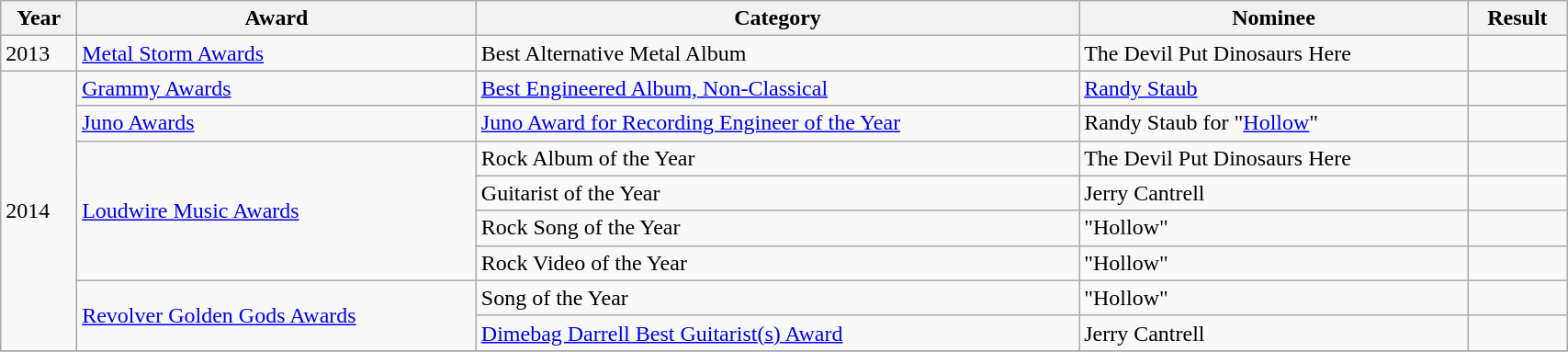<table class="wikitable" style="width:90%;">
<tr>
<th>Year</th>
<th>Award</th>
<th>Category</th>
<th>Nominee</th>
<th>Result</th>
</tr>
<tr>
<td>2013</td>
<td><a href='#'>Metal Storm Awards</a></td>
<td>Best Alternative Metal Album</td>
<td>The Devil Put Dinosaurs Here</td>
<td></td>
</tr>
<tr>
<td rowspan=8>2014</td>
<td><a href='#'>Grammy Awards</a></td>
<td><a href='#'>Best Engineered Album, Non-Classical</a></td>
<td><a href='#'>Randy Staub</a></td>
<td></td>
</tr>
<tr>
<td><a href='#'>Juno Awards</a></td>
<td><a href='#'>Juno Award for Recording Engineer of the Year</a></td>
<td>Randy Staub for "<a href='#'>Hollow</a>"</td>
<td></td>
</tr>
<tr>
<td rowspan=4><a href='#'>Loudwire Music Awards</a></td>
<td>Rock Album of the Year</td>
<td>The Devil Put Dinosaurs Here</td>
<td></td>
</tr>
<tr>
<td>Guitarist of the Year</td>
<td>Jerry Cantrell</td>
<td></td>
</tr>
<tr>
<td>Rock Song of the Year</td>
<td>"Hollow"</td>
<td></td>
</tr>
<tr>
<td>Rock Video of the Year</td>
<td>"Hollow"</td>
<td></td>
</tr>
<tr>
<td rowspan=2><a href='#'>Revolver Golden Gods Awards</a></td>
<td>Song of the Year</td>
<td>"Hollow"</td>
<td></td>
</tr>
<tr>
<td><a href='#'>Dimebag Darrell Best Guitarist(s) Award</a></td>
<td>Jerry Cantrell</td>
<td></td>
</tr>
<tr>
</tr>
</table>
